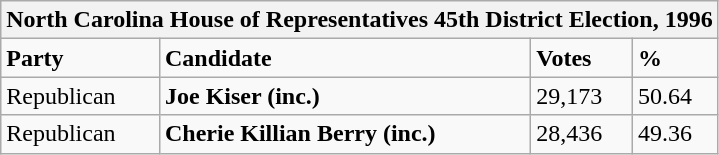<table class="wikitable">
<tr>
<th colspan="4">North Carolina House of Representatives 45th District Election, 1996</th>
</tr>
<tr>
<td><strong>Party</strong></td>
<td><strong>Candidate</strong></td>
<td><strong>Votes</strong></td>
<td><strong>%</strong></td>
</tr>
<tr>
<td>Republican</td>
<td><strong>Joe Kiser (inc.)</strong></td>
<td>29,173</td>
<td>50.64</td>
</tr>
<tr>
<td>Republican</td>
<td><strong>Cherie Killian Berry (inc.)</strong></td>
<td>28,436</td>
<td>49.36</td>
</tr>
</table>
